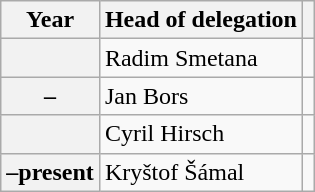<table class="wikitable plainrowheaders">
<tr>
<th>Year</th>
<th>Head of delegation</th>
<th></th>
</tr>
<tr>
<th scope="row"></th>
<td>Radim Smetana</td>
<td></td>
</tr>
<tr>
<th scope="row">–</th>
<td>Jan Bors</td>
<td></td>
</tr>
<tr>
<th scope="row"></th>
<td>Cyril Hirsch</td>
<td></td>
</tr>
<tr>
<th scope="row">–present</th>
<td>Kryštof Šámal</td>
<td></td>
</tr>
</table>
